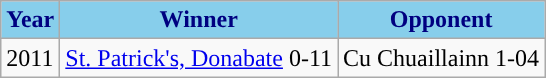<table class="wikitable">
<tr>
<th style="background:skyblue;color:navy;">Year</th>
<th style="background:skyblue;color:navy;">Winner</th>
<th style="background:skyblue;color:navy;">Opponent</th>
</tr>
<tr>
<td>2011</td>
<td><a href='#'>St. Patrick's, Donabate</a> 0-11</td>
<td>Cu Chuaillainn 1-04</td>
</tr>
</table>
